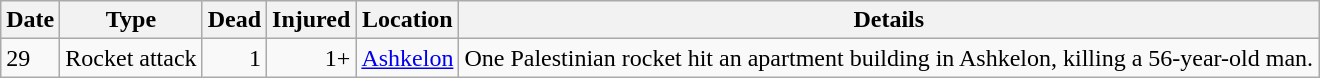<table class="wikitable sortable">
<tr>
<th>Date</th>
<th>Type</th>
<th>Dead</th>
<th>Injured</th>
<th>Location</th>
<th class="unsortable">Details</th>
</tr>
<tr>
<td>29</td>
<td>Rocket attack</td>
<td align="right">1</td>
<td align="right">1+</td>
<td> <a href='#'>Ashkelon</a></td>
<td>One Palestinian rocket hit an apartment building in Ashkelon, killing a 56-year-old man.</td>
</tr>
</table>
